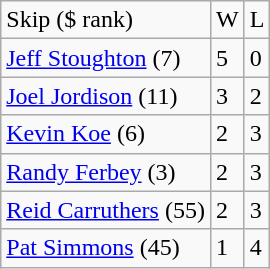<table class="wikitable" border="1">
<tr>
<td>Skip ($ rank)</td>
<td>W</td>
<td>L</td>
</tr>
<tr>
<td> <a href='#'>Jeff Stoughton</a> (7)</td>
<td>5</td>
<td>0</td>
</tr>
<tr>
<td> <a href='#'>Joel Jordison</a> (11)</td>
<td>3</td>
<td>2</td>
</tr>
<tr>
<td> <a href='#'>Kevin Koe</a> (6)</td>
<td>2</td>
<td>3</td>
</tr>
<tr>
<td> <a href='#'>Randy Ferbey</a> (3)</td>
<td>2</td>
<td>3</td>
</tr>
<tr>
<td> <a href='#'>Reid Carruthers</a> (55)</td>
<td>2</td>
<td>3</td>
</tr>
<tr>
<td> <a href='#'>Pat Simmons</a> (45)</td>
<td>1</td>
<td>4</td>
</tr>
</table>
